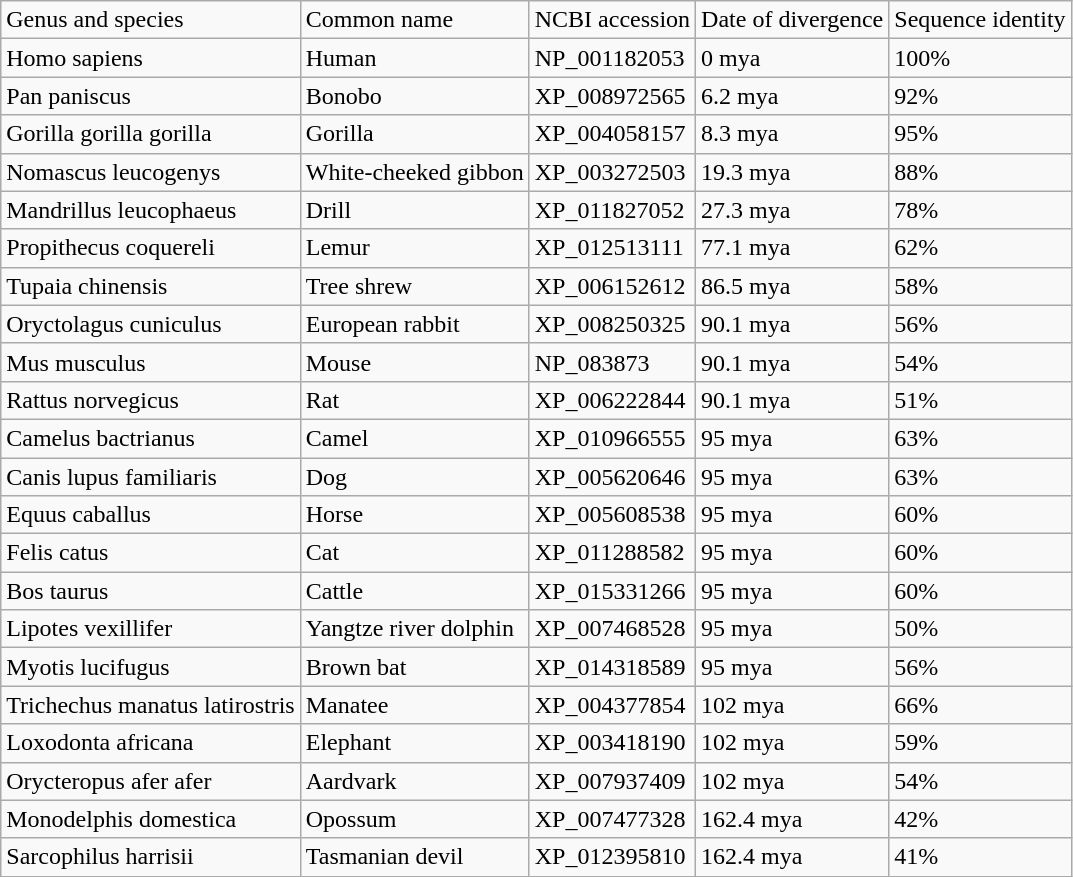<table class="wikitable">
<tr>
<td>Genus and species</td>
<td>Common name</td>
<td>NCBI accession</td>
<td>Date of divergence</td>
<td>Sequence identity</td>
</tr>
<tr>
<td>Homo sapiens</td>
<td>Human</td>
<td>NP_001182053</td>
<td>0 mya</td>
<td>100%</td>
</tr>
<tr>
<td>Pan paniscus</td>
<td>Bonobo</td>
<td>XP_008972565</td>
<td>6.2 mya</td>
<td>92%</td>
</tr>
<tr>
<td>Gorilla gorilla gorilla</td>
<td>Gorilla</td>
<td>XP_004058157</td>
<td>8.3 mya</td>
<td>95%</td>
</tr>
<tr>
<td>Nomascus leucogenys</td>
<td>White-cheeked gibbon</td>
<td>XP_003272503</td>
<td>19.3 mya</td>
<td>88%</td>
</tr>
<tr>
<td>Mandrillus leucophaeus</td>
<td>Drill</td>
<td>XP_011827052</td>
<td>27.3 mya</td>
<td>78%</td>
</tr>
<tr>
<td>Propithecus coquereli</td>
<td>Lemur</td>
<td>XP_012513111</td>
<td>77.1 mya</td>
<td>62%</td>
</tr>
<tr>
<td>Tupaia chinensis</td>
<td>Tree shrew</td>
<td>XP_006152612</td>
<td>86.5 mya</td>
<td>58%</td>
</tr>
<tr>
<td>Oryctolagus cuniculus</td>
<td>European rabbit</td>
<td>XP_008250325</td>
<td>90.1 mya</td>
<td>56%</td>
</tr>
<tr>
<td>Mus musculus</td>
<td>Mouse</td>
<td>NP_083873</td>
<td>90.1 mya</td>
<td>54%</td>
</tr>
<tr>
<td>Rattus norvegicus</td>
<td>Rat</td>
<td>XP_006222844</td>
<td>90.1 mya</td>
<td>51%</td>
</tr>
<tr>
<td>Camelus bactrianus</td>
<td>Camel</td>
<td>XP_010966555</td>
<td>95 mya</td>
<td>63%</td>
</tr>
<tr>
<td>Canis lupus familiaris</td>
<td>Dog</td>
<td>XP_005620646</td>
<td>95 mya</td>
<td>63%</td>
</tr>
<tr>
<td>Equus caballus</td>
<td>Horse</td>
<td>XP_005608538</td>
<td>95 mya</td>
<td>60%</td>
</tr>
<tr>
<td>Felis catus</td>
<td>Cat</td>
<td>XP_011288582</td>
<td>95 mya</td>
<td>60%</td>
</tr>
<tr>
<td>Bos taurus</td>
<td>Cattle</td>
<td>XP_015331266</td>
<td>95 mya</td>
<td>60%</td>
</tr>
<tr>
<td>Lipotes vexillifer</td>
<td>Yangtze river dolphin</td>
<td>XP_007468528</td>
<td>95 mya</td>
<td>50%</td>
</tr>
<tr>
<td>Myotis lucifugus</td>
<td>Brown bat</td>
<td>XP_014318589</td>
<td>95 mya</td>
<td>56%</td>
</tr>
<tr>
<td>Trichechus manatus latirostris</td>
<td>Manatee</td>
<td>XP_004377854</td>
<td>102 mya</td>
<td>66%</td>
</tr>
<tr>
<td>Loxodonta africana</td>
<td>Elephant</td>
<td>XP_003418190</td>
<td>102 mya</td>
<td>59%</td>
</tr>
<tr>
<td>Orycteropus afer afer</td>
<td>Aardvark</td>
<td>XP_007937409</td>
<td>102 mya</td>
<td>54%</td>
</tr>
<tr>
<td>Monodelphis domestica</td>
<td>Opossum</td>
<td>XP_007477328</td>
<td>162.4 mya</td>
<td>42%</td>
</tr>
<tr>
<td>Sarcophilus harrisii</td>
<td>Tasmanian devil</td>
<td>XP_012395810</td>
<td>162.4 mya</td>
<td>41%</td>
</tr>
</table>
